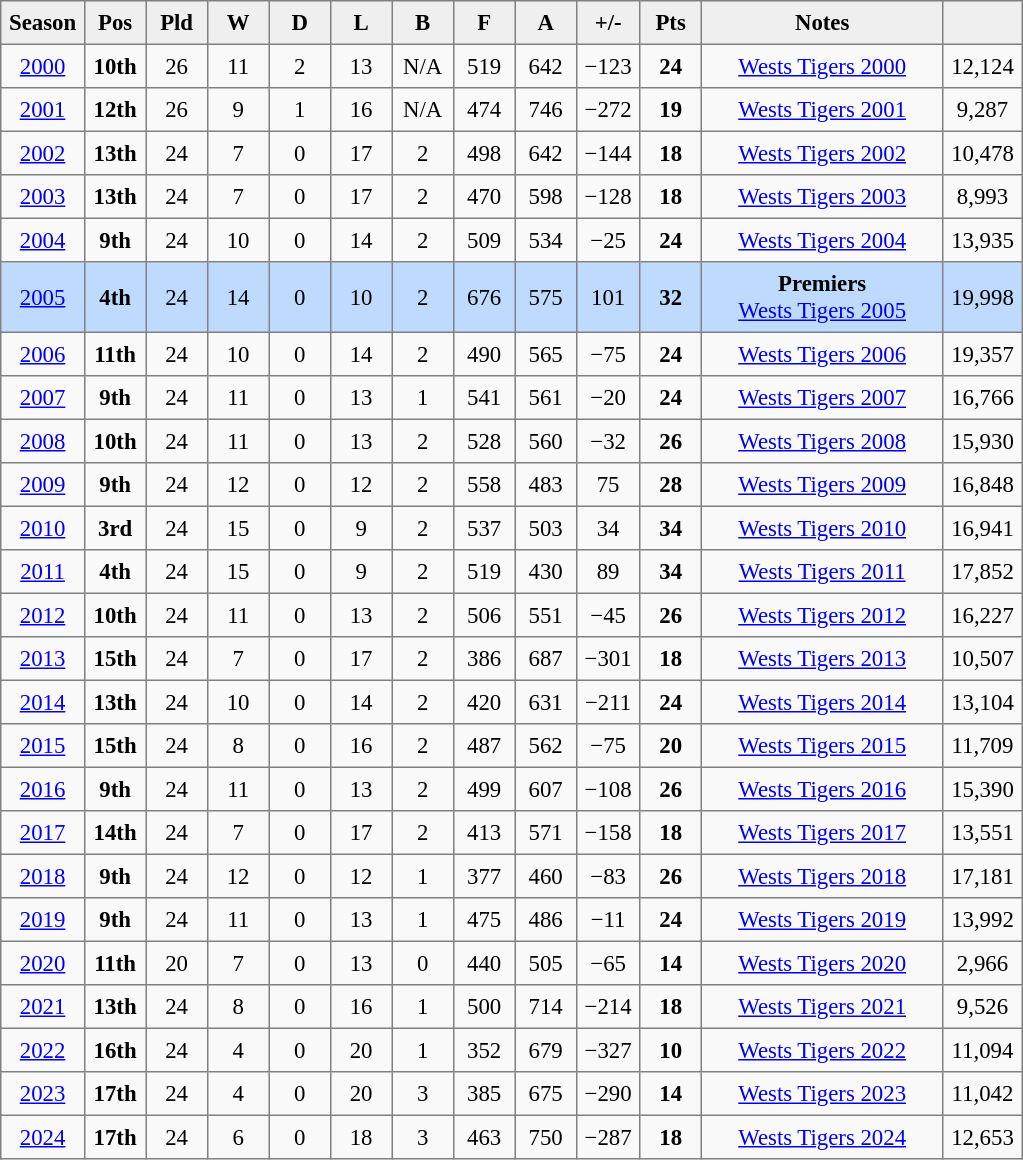<table border=1 style="border-collapse:collapse; font-size:95%; text-align:center; background: #F9F9F9;" cellpadding=5 cellspacing=0>
<tr style="background:#efefef;">
<th style="width:30px;">Season</th>
<th style="width:30px;">Pos</th>
<th style="width:30px;">Pld</th>
<th style="width:30px;">W</th>
<th style="width:30px;">D</th>
<th style="width:30px;">L</th>
<th style="width:30px;">B</th>
<th style="width:30px;">F</th>
<th style="width:30px;">A</th>
<th style="width:30px;">+/-</th>
<th style="width:30px;">Pts</th>
<th style="width:150px;">Notes</th>
<th style="width:30px;"></th>
</tr>
<tr>
<td><a href='#'>2000</a></td>
<td><strong>10th</strong></td>
<td>26</td>
<td>11</td>
<td>2</td>
<td>13</td>
<td>N/A</td>
<td>519</td>
<td>642</td>
<td>−123</td>
<td><strong>24</strong></td>
<td><a href='#'>Wests Tigers 2000</a></td>
<td>12,124</td>
</tr>
<tr>
<td><a href='#'>2001</a></td>
<td><strong>12th</strong></td>
<td>26</td>
<td>9</td>
<td>1</td>
<td>16</td>
<td>N/A</td>
<td>474</td>
<td>746</td>
<td>−272</td>
<td><strong>19</strong></td>
<td><a href='#'>Wests Tigers 2001</a></td>
<td>9,287</td>
</tr>
<tr>
<td><a href='#'>2002</a></td>
<td><strong>13th</strong></td>
<td>24</td>
<td>7</td>
<td>0</td>
<td>17</td>
<td>2</td>
<td>498</td>
<td>642</td>
<td>−144</td>
<td><strong>18</strong></td>
<td><a href='#'>Wests Tigers 2002</a></td>
<td>10,478</td>
</tr>
<tr>
<td><a href='#'>2003</a></td>
<td><strong>13th</strong></td>
<td>24</td>
<td>7</td>
<td>0</td>
<td>17</td>
<td>2</td>
<td>470</td>
<td>598</td>
<td>−128</td>
<td><strong>18</strong></td>
<td><a href='#'>Wests Tigers 2003</a></td>
<td>8,993</td>
</tr>
<tr>
<td><a href='#'>2004</a></td>
<td><strong>9th</strong></td>
<td>24</td>
<td>10</td>
<td>0</td>
<td>14</td>
<td>2</td>
<td>509</td>
<td>534</td>
<td>−25</td>
<td><strong>24</strong></td>
<td><a href='#'>Wests Tigers 2004</a></td>
<td>13,935</td>
</tr>
<tr style="background:#BEDAFF;">
<td><a href='#'>2005</a></td>
<td><strong>4th</strong></td>
<td>24</td>
<td>14</td>
<td>0</td>
<td>10</td>
<td>2</td>
<td>676</td>
<td>575</td>
<td>101</td>
<td><strong>32</strong></td>
<td><strong>Premiers</strong><br><a href='#'>Wests Tigers 2005</a></td>
<td>19,998</td>
</tr>
<tr>
<td><a href='#'>2006</a></td>
<td><strong>11th</strong></td>
<td>24</td>
<td>10</td>
<td>0</td>
<td>14</td>
<td>2</td>
<td>490</td>
<td>565</td>
<td>−75</td>
<td><strong>24</strong></td>
<td><a href='#'>Wests Tigers 2006</a></td>
<td>19,357</td>
</tr>
<tr>
<td><a href='#'>2007</a></td>
<td><strong>9th</strong></td>
<td>24</td>
<td>11</td>
<td>0</td>
<td>13</td>
<td>1</td>
<td>541</td>
<td>561</td>
<td>−20</td>
<td><strong>24</strong></td>
<td><a href='#'>Wests Tigers 2007</a></td>
<td>16,766</td>
</tr>
<tr>
<td><a href='#'>2008</a></td>
<td><strong>10th</strong></td>
<td>24</td>
<td>11</td>
<td>0</td>
<td>13</td>
<td>2</td>
<td>528</td>
<td>560</td>
<td>−32</td>
<td><strong>26</strong></td>
<td><a href='#'>Wests Tigers 2008</a></td>
<td>15,930</td>
</tr>
<tr>
<td><a href='#'>2009</a></td>
<td><strong>9th</strong></td>
<td>24</td>
<td>12</td>
<td>0</td>
<td>12</td>
<td>2</td>
<td>558</td>
<td>483</td>
<td>75</td>
<td><strong>28</strong></td>
<td><a href='#'>Wests Tigers 2009</a></td>
<td>16,848</td>
</tr>
<tr>
<td><a href='#'>2010</a></td>
<td><strong>3rd</strong></td>
<td>24</td>
<td>15</td>
<td>0</td>
<td>9</td>
<td>2</td>
<td>537</td>
<td>503</td>
<td>34</td>
<td><strong>34</strong></td>
<td><a href='#'>Wests Tigers 2010</a></td>
<td>16,941</td>
</tr>
<tr>
<td><a href='#'>2011</a></td>
<td><strong>4th</strong></td>
<td>24</td>
<td>15</td>
<td>0</td>
<td>9</td>
<td>2</td>
<td>519</td>
<td>430</td>
<td>89</td>
<td><strong>34</strong></td>
<td><a href='#'>Wests Tigers 2011</a></td>
<td>17,852</td>
</tr>
<tr>
<td><a href='#'>2012</a></td>
<td><strong>10th</strong></td>
<td>24</td>
<td>11</td>
<td>0</td>
<td>13</td>
<td>2</td>
<td>506</td>
<td>551</td>
<td>−45</td>
<td><strong>26</strong></td>
<td><a href='#'>Wests Tigers 2012</a></td>
<td>16,227</td>
</tr>
<tr>
<td><a href='#'>2013</a></td>
<td><strong>15th</strong></td>
<td>24</td>
<td>7</td>
<td>0</td>
<td>17</td>
<td>2</td>
<td>386</td>
<td>687</td>
<td>−301</td>
<td><strong>18</strong></td>
<td><a href='#'>Wests Tigers 2013</a></td>
<td>10,507</td>
</tr>
<tr>
<td><a href='#'>2014</a></td>
<td><strong>13th</strong></td>
<td>24</td>
<td>10</td>
<td>0</td>
<td>14</td>
<td>2</td>
<td>420</td>
<td>631</td>
<td>−211</td>
<td><strong>24</strong></td>
<td><a href='#'>Wests Tigers 2014</a></td>
<td>13,104</td>
</tr>
<tr>
<td><a href='#'>2015</a></td>
<td><strong>15th</strong></td>
<td>24</td>
<td>8</td>
<td>0</td>
<td>16</td>
<td>2</td>
<td>487</td>
<td>562</td>
<td>−75</td>
<td><strong>20</strong></td>
<td><a href='#'>Wests Tigers 2015</a></td>
<td>11,709</td>
</tr>
<tr>
<td><a href='#'>2016</a></td>
<td><strong>9th</strong></td>
<td>24</td>
<td>11</td>
<td>0</td>
<td>13</td>
<td>2</td>
<td>499</td>
<td>607</td>
<td>−108</td>
<td><strong>26</strong></td>
<td><a href='#'>Wests Tigers 2016</a></td>
<td>15,390</td>
</tr>
<tr>
<td><a href='#'>2017</a></td>
<td><strong>14th</strong></td>
<td>24</td>
<td>7</td>
<td>0</td>
<td>17</td>
<td>2</td>
<td>413</td>
<td>571</td>
<td>−158</td>
<td><strong>18</strong></td>
<td><a href='#'>Wests Tigers 2017</a></td>
<td>13,551</td>
</tr>
<tr>
<td><a href='#'>2018</a></td>
<td><strong>9th</strong></td>
<td>24</td>
<td>12</td>
<td>0</td>
<td>12</td>
<td>1</td>
<td>377</td>
<td>460</td>
<td>−83</td>
<td><strong>26</strong></td>
<td><a href='#'>Wests Tigers 2018</a></td>
<td>17,181</td>
</tr>
<tr>
<td><a href='#'>2019</a></td>
<td><strong>9th</strong></td>
<td>24</td>
<td>11</td>
<td>0</td>
<td>13</td>
<td>1</td>
<td>475</td>
<td>486</td>
<td>−11</td>
<td><strong>24</strong></td>
<td><a href='#'>Wests Tigers 2019</a></td>
<td>13,992</td>
</tr>
<tr>
<td><a href='#'>2020</a></td>
<td><strong>11th</strong></td>
<td>20</td>
<td>7</td>
<td>0</td>
<td>13</td>
<td>0</td>
<td>440</td>
<td>505</td>
<td>−65</td>
<td><strong>14</strong></td>
<td><a href='#'>Wests Tigers 2020</a></td>
<td>2,966</td>
</tr>
<tr>
<td><a href='#'>2021</a></td>
<td><strong>13th</strong></td>
<td>24</td>
<td>8</td>
<td>0</td>
<td>16</td>
<td>1</td>
<td>500</td>
<td>714</td>
<td>−214</td>
<td><strong>18</strong></td>
<td><a href='#'>Wests Tigers 2021</a></td>
<td>9,526</td>
</tr>
<tr>
<td><a href='#'>2022</a></td>
<td><strong>16th</strong></td>
<td>24</td>
<td>4</td>
<td>0</td>
<td>20</td>
<td>1</td>
<td>352</td>
<td>679</td>
<td>−327</td>
<td><strong>10</strong></td>
<td><a href='#'>Wests Tigers 2022</a></td>
<td>11,094</td>
</tr>
<tr>
<td><a href='#'>2023</a></td>
<td><strong>17th</strong></td>
<td>24</td>
<td>4</td>
<td>0</td>
<td>20</td>
<td>3</td>
<td>385</td>
<td>675</td>
<td>−290</td>
<td><strong>14</strong></td>
<td><a href='#'>Wests Tigers 2023</a></td>
<td>11,042</td>
</tr>
<tr>
<td><a href='#'>2024</a></td>
<td><strong>17th</strong></td>
<td>24</td>
<td>6</td>
<td>0</td>
<td>18</td>
<td>3</td>
<td>463</td>
<td>750</td>
<td>−287</td>
<td><strong>18</strong></td>
<td><a href='#'>Wests Tigers 2024</a></td>
<td>12,653</td>
</tr>
</table>
